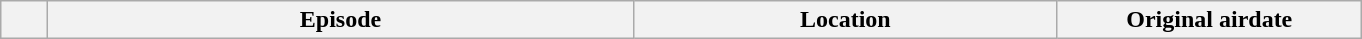<table class="wikitable plainrowheaders" style="margin:auto;">
<tr>
<th width="2%"></th>
<th width="25%">Episode</th>
<th width="18%">Location</th>
<th width="13%">Original airdate<br>



</th>
</tr>
</table>
